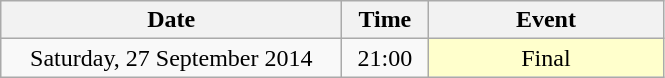<table class = "wikitable" style="text-align:center;">
<tr>
<th width=220>Date</th>
<th width=50>Time</th>
<th width=150>Event</th>
</tr>
<tr>
<td>Saturday, 27 September 2014</td>
<td>21:00</td>
<td bgcolor=ffffcc>Final</td>
</tr>
</table>
